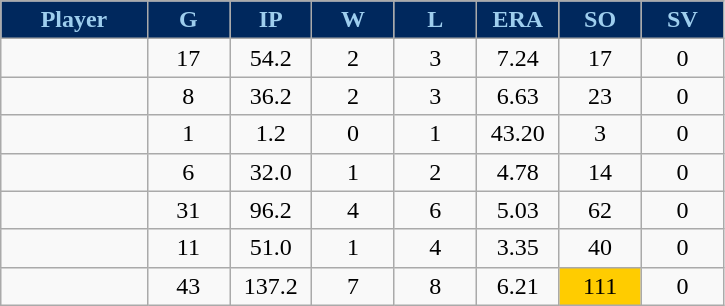<table class="wikitable sortable">
<tr>
<th style="background:#00285D;color:#9ECEEE;"  width="16%">Player</th>
<th style="background:#00285D;color:#9ECEEE;"  width="9%">G</th>
<th style="background:#00285D;color:#9ECEEE;"  width="9%">IP</th>
<th style="background:#00285D;color:#9ECEEE;"  width="9%">W</th>
<th style="background:#00285D;color:#9ECEEE;"  width="9%">L</th>
<th style="background:#00285D;color:#9ECEEE;"  width="9%">ERA</th>
<th style="background:#00285D;color:#9ECEEE;"  width="9%">SO</th>
<th style="background:#00285D;color:#9ECEEE;"  width="9%">SV</th>
</tr>
<tr align="center">
<td></td>
<td>17</td>
<td>54.2</td>
<td>2</td>
<td>3</td>
<td>7.24</td>
<td>17</td>
<td>0</td>
</tr>
<tr align="center">
<td></td>
<td>8</td>
<td>36.2</td>
<td>2</td>
<td>3</td>
<td>6.63</td>
<td>23</td>
<td>0</td>
</tr>
<tr align="center">
<td></td>
<td>1</td>
<td>1.2</td>
<td>0</td>
<td>1</td>
<td>43.20</td>
<td>3</td>
<td>0</td>
</tr>
<tr align="center">
<td></td>
<td>6</td>
<td>32.0</td>
<td>1</td>
<td>2</td>
<td>4.78</td>
<td>14</td>
<td>0</td>
</tr>
<tr align="center">
<td></td>
<td>31</td>
<td>96.2</td>
<td>4</td>
<td>6</td>
<td>5.03</td>
<td>62</td>
<td>0</td>
</tr>
<tr align="center">
<td></td>
<td>11</td>
<td>51.0</td>
<td>1</td>
<td>4</td>
<td>3.35</td>
<td>40</td>
<td>0</td>
</tr>
<tr align="center">
<td></td>
<td>43</td>
<td>137.2</td>
<td>7</td>
<td>8</td>
<td>6.21</td>
<td bgcolor="#FFCC00">111</td>
<td>0</td>
</tr>
</table>
